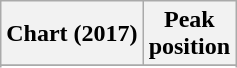<table class="wikitable plainrowheaders" style="text-align:center">
<tr>
<th>Chart (2017)</th>
<th>Peak<br>position</th>
</tr>
<tr>
</tr>
<tr>
</tr>
</table>
